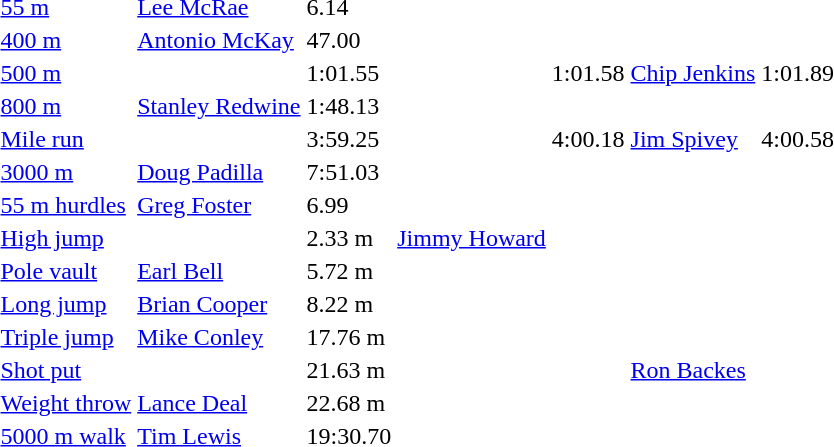<table>
<tr>
<td><a href='#'>55 m</a></td>
<td><a href='#'>Lee McRae</a></td>
<td>6.14</td>
<td></td>
<td></td>
<td></td>
<td></td>
</tr>
<tr>
<td><a href='#'>400 m</a></td>
<td><a href='#'>Antonio McKay</a></td>
<td>47.00</td>
<td></td>
<td></td>
<td></td>
<td></td>
</tr>
<tr>
<td><a href='#'>500 m</a></td>
<td></td>
<td>1:01.55</td>
<td></td>
<td>1:01.58</td>
<td><a href='#'>Chip Jenkins</a></td>
<td>1:01.89</td>
</tr>
<tr>
<td><a href='#'>800 m</a></td>
<td><a href='#'>Stanley Redwine</a></td>
<td>1:48.13</td>
<td></td>
<td></td>
<td></td>
<td></td>
</tr>
<tr>
<td><a href='#'>Mile run</a></td>
<td></td>
<td>3:59.25</td>
<td></td>
<td>4:00.18</td>
<td><a href='#'>Jim Spivey</a></td>
<td>4:00.58</td>
</tr>
<tr>
<td><a href='#'>3000 m</a></td>
<td><a href='#'>Doug Padilla</a></td>
<td>7:51.03</td>
<td></td>
<td></td>
<td></td>
<td></td>
</tr>
<tr>
<td><a href='#'>55 m hurdles</a></td>
<td><a href='#'>Greg Foster</a></td>
<td>6.99</td>
<td></td>
<td></td>
<td></td>
<td></td>
</tr>
<tr>
<td><a href='#'>High jump</a></td>
<td></td>
<td>2.33 m</td>
<td><a href='#'>Jimmy Howard</a></td>
<td></td>
<td></td>
<td></td>
</tr>
<tr>
<td><a href='#'>Pole vault</a></td>
<td><a href='#'>Earl Bell</a></td>
<td>5.72 m</td>
<td></td>
<td></td>
<td></td>
<td></td>
</tr>
<tr>
<td><a href='#'>Long jump</a></td>
<td><a href='#'>Brian Cooper</a></td>
<td>8.22 m</td>
<td></td>
<td></td>
<td></td>
<td></td>
</tr>
<tr>
<td><a href='#'>Triple jump</a></td>
<td><a href='#'>Mike Conley</a></td>
<td>17.76 m</td>
<td></td>
<td></td>
<td></td>
<td></td>
</tr>
<tr>
<td><a href='#'>Shot put</a></td>
<td></td>
<td>21.63 m</td>
<td></td>
<td></td>
<td><a href='#'>Ron Backes</a></td>
<td></td>
</tr>
<tr>
<td><a href='#'>Weight throw</a></td>
<td><a href='#'>Lance Deal</a></td>
<td>22.68 m</td>
<td></td>
<td></td>
<td></td>
<td></td>
</tr>
<tr>
<td><a href='#'>5000 m walk</a></td>
<td><a href='#'>Tim Lewis</a></td>
<td>19:30.70</td>
<td></td>
<td></td>
<td></td>
<td></td>
</tr>
</table>
